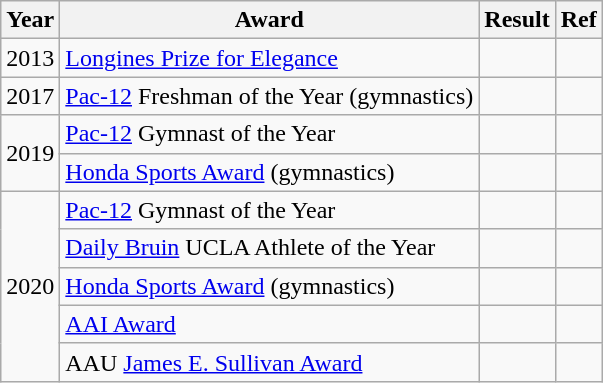<table class="wikitable">
<tr>
<th>Year</th>
<th>Award</th>
<th>Result</th>
<th>Ref</th>
</tr>
<tr>
<td rowspan="1">2013</td>
<td><a href='#'>Longines Prize for Elegance</a></td>
<td></td>
<td></td>
</tr>
<tr>
<td rowspan="1">2017</td>
<td><a href='#'>Pac-12</a> Freshman of the Year (gymnastics)</td>
<td></td>
<td></td>
</tr>
<tr>
<td rowspan="2">2019</td>
<td><a href='#'>Pac-12</a> Gymnast of the Year</td>
<td></td>
<td></td>
</tr>
<tr>
<td><a href='#'>Honda Sports Award</a> (gymnastics)</td>
<td></td>
<td></td>
</tr>
<tr>
<td rowspan="5">2020</td>
<td><a href='#'>Pac-12</a> Gymnast of the Year</td>
<td></td>
<td></td>
</tr>
<tr>
<td><a href='#'>Daily Bruin</a> UCLA Athlete of the Year</td>
<td></td>
<td></td>
</tr>
<tr>
<td><a href='#'>Honda Sports Award</a> (gymnastics)</td>
<td></td>
<td></td>
</tr>
<tr>
<td><a href='#'>AAI Award</a></td>
<td></td>
<td></td>
</tr>
<tr>
<td>AAU <a href='#'>James E. Sullivan Award</a></td>
<td></td>
<td></td>
</tr>
</table>
